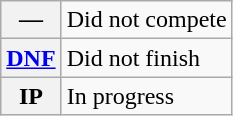<table class="wikitable">
<tr>
<th scope="row">—</th>
<td>Did not compete</td>
</tr>
<tr>
<th scope="row"><a href='#'>DNF</a></th>
<td>Did not finish</td>
</tr>
<tr>
<th scope="row">IP</th>
<td>In progress</td>
</tr>
</table>
